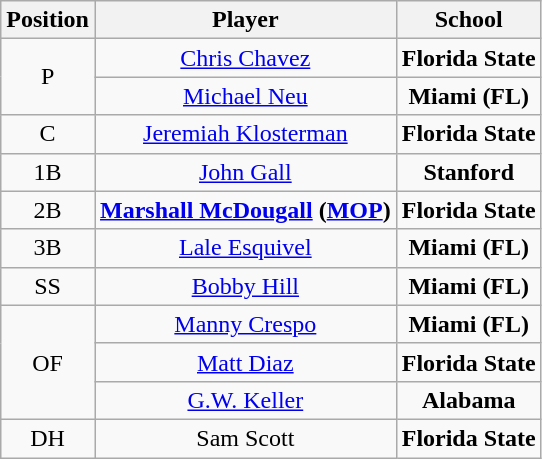<table class="wikitable" style=text-align:center>
<tr>
<th>Position</th>
<th>Player</th>
<th>School</th>
</tr>
<tr>
<td rowspan=2>P</td>
<td><a href='#'>Chris Chavez</a></td>
<td style=><strong>Florida State</strong></td>
</tr>
<tr>
<td><a href='#'>Michael Neu</a></td>
<td style=><strong>Miami (FL)</strong></td>
</tr>
<tr>
<td>C</td>
<td><a href='#'>Jeremiah Klosterman</a></td>
<td style=><strong>Florida State</strong></td>
</tr>
<tr>
<td>1B</td>
<td><a href='#'>John Gall</a></td>
<td style=><strong>Stanford</strong></td>
</tr>
<tr>
<td>2B</td>
<td><strong><a href='#'>Marshall McDougall</a> (<a href='#'>MOP</a>)</strong></td>
<td style=><strong>Florida State</strong></td>
</tr>
<tr>
<td>3B</td>
<td><a href='#'>Lale Esquivel</a></td>
<td style=><strong>Miami (FL)</strong></td>
</tr>
<tr>
<td>SS</td>
<td><a href='#'>Bobby Hill</a></td>
<td style=><strong>Miami (FL)</strong></td>
</tr>
<tr>
<td rowspan=3>OF</td>
<td><a href='#'>Manny Crespo</a></td>
<td style=><strong>Miami (FL)</strong></td>
</tr>
<tr>
<td><a href='#'>Matt Diaz</a></td>
<td style=><strong>Florida State</strong></td>
</tr>
<tr>
<td><a href='#'>G.W. Keller</a></td>
<td style=><strong>Alabama</strong></td>
</tr>
<tr>
<td>DH</td>
<td>Sam Scott</td>
<td style=><strong>Florida State</strong></td>
</tr>
</table>
